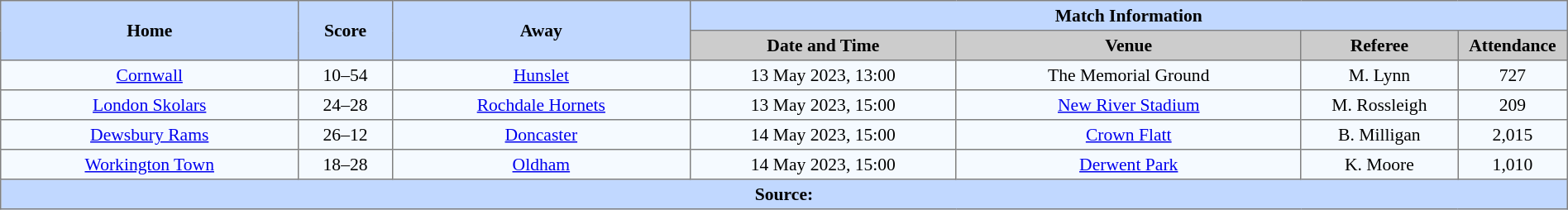<table border=1 style="border-collapse:collapse; font-size:90%; text-align:center;" cellpadding=3 cellspacing=0 width=100%>
<tr bgcolor=#C1D8FF>
<th scope="col" rowspan=2 width=19%>Home</th>
<th scope="col" rowspan=2 width=6%>Score</th>
<th scope="col" rowspan=2 width=19%>Away</th>
<th colspan=4>Match Information</th>
</tr>
<tr bgcolor=#CCCCCC>
<th scope="col" width=17%>Date and Time</th>
<th scope="col" width=22%>Venue</th>
<th scope="col" width=10%>Referee</th>
<th scope="col" width=7%>Attendance</th>
</tr>
<tr bgcolor=#F5FAFF>
<td> <a href='#'>Cornwall</a></td>
<td>10–54</td>
<td> <a href='#'>Hunslet</a></td>
<td>13 May 2023, 13:00</td>
<td>The Memorial Ground</td>
<td>M. Lynn</td>
<td>727</td>
</tr>
<tr bgcolor=#F5FAFF>
<td> <a href='#'>London Skolars</a></td>
<td>24–28</td>
<td> <a href='#'>Rochdale Hornets</a></td>
<td>13 May 2023, 15:00</td>
<td><a href='#'>New River Stadium</a></td>
<td>M. Rossleigh</td>
<td>209</td>
</tr>
<tr bgcolor=#F5FAFF>
<td> <a href='#'>Dewsbury Rams</a></td>
<td>26–12</td>
<td> <a href='#'>Doncaster</a></td>
<td>14 May 2023, 15:00</td>
<td><a href='#'>Crown Flatt</a></td>
<td>B. Milligan</td>
<td>2,015</td>
</tr>
<tr bgcolor=#F5FAFF>
<td> <a href='#'>Workington Town</a></td>
<td>18–28</td>
<td> <a href='#'>Oldham</a></td>
<td>14 May 2023, 15:00</td>
<td><a href='#'>Derwent Park</a></td>
<td>K. Moore</td>
<td>1,010</td>
</tr>
<tr style="background:#c1d8ff;">
<th colspan=7>Source:</th>
</tr>
</table>
